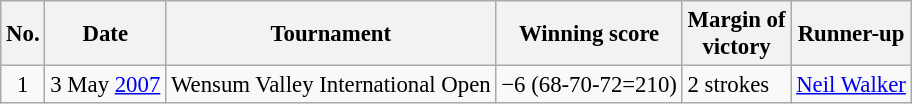<table class="wikitable" style="font-size:95%;">
<tr>
<th>No.</th>
<th>Date</th>
<th>Tournament</th>
<th>Winning score</th>
<th>Margin of<br>victory</th>
<th>Runner-up</th>
</tr>
<tr>
<td align=center>1</td>
<td align=right>3 May <a href='#'>2007</a></td>
<td>Wensum Valley International Open</td>
<td>−6 (68-70-72=210)</td>
<td>2 strokes</td>
<td> <a href='#'>Neil Walker</a></td>
</tr>
</table>
